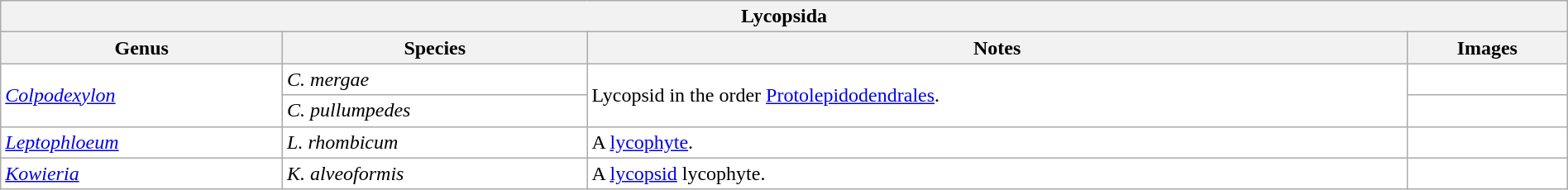<table class="wikitable sortable" style="background:white; width:100%;">
<tr>
<th colspan="4" align="center">Lycopsida</th>
</tr>
<tr>
<th>Genus</th>
<th>Species</th>
<th>Notes</th>
<th>Images</th>
</tr>
<tr>
<td rowspan="2"><em><a href='#'>Colpodexylon</a></em></td>
<td><em>C. mergae</em></td>
<td rowspan="2">Lycopsid in the order <a href='#'>Protolepidodendrales</a>.</td>
<td></td>
</tr>
<tr>
<td><em>C. pullumpedes</em></td>
<td></td>
</tr>
<tr>
<td><em><a href='#'>Leptophloeum</a></em></td>
<td><em>L. rhombicum</em></td>
<td>A <a href='#'>lycophyte</a>.</td>
<td></td>
</tr>
<tr>
<td><em><a href='#'>Kowieria</a></em></td>
<td><em>K. alveoformis</em></td>
<td>A <a href='#'>lycopsid</a> lycophyte.</td>
<td></td>
</tr>
</table>
